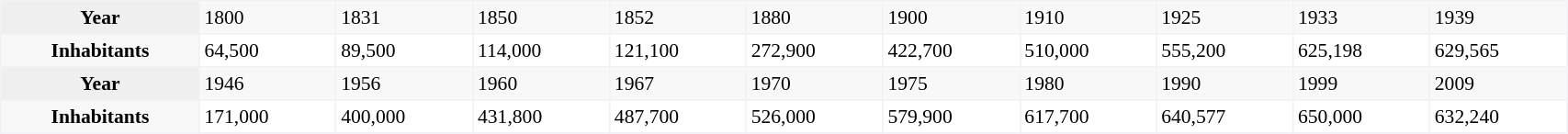<table border="1" style="width:90%; border-collapse:collapse; border-color:#f2f2f4; margin-top:1px; margin-bottom:15px; font-size:90%;" cellpadding="3">
<tr>
<th style="background:#efefef;">Year</th>
<td style="background:#f8f8f8;">1800</td>
<td style="background:#f8f8f8;">1831</td>
<td style="background:#f8f8f8;">1850</td>
<td style="background:#f8f8f8;">1852</td>
<td style="background:#f8f8f8;">1880</td>
<td style="background:#f8f8f8;">1900</td>
<td style="background:#f8f8f8;">1910</td>
<td style="background:#f8f8f8;">1925</td>
<td style="background:#f8f8f8;">1933</td>
<td style="background:#f8f8f8;">1939</td>
</tr>
<tr>
<th style="background:#f8f8f8;">Inhabitants</th>
<td>64,500</td>
<td>89,500</td>
<td>114,000</td>
<td>121,100</td>
<td>272,900</td>
<td>422,700</td>
<td>510,000</td>
<td>555,200</td>
<td>625,198</td>
<td>629,565</td>
</tr>
<tr>
<th style="background:#efefef;">Year</th>
<td style="background:#f8f8f8;">1946</td>
<td style="background:#f8f8f8;">1956</td>
<td style="background:#f8f8f8;">1960</td>
<td style="background:#f8f8f8;">1967</td>
<td style="background:#f8f8f8;">1970</td>
<td style="background:#f8f8f8;">1975</td>
<td style="background:#f8f8f8;">1980</td>
<td style="background:#f8f8f8;">1990</td>
<td style="background:#f8f8f8;">1999</td>
<td style="background:#f8f8f8;">2009</td>
</tr>
<tr>
<th style="background:#f8f8f8;">Inhabitants</th>
<td>171,000</td>
<td>400,000</td>
<td>431,800</td>
<td>487,700</td>
<td>526,000</td>
<td>579,900</td>
<td>617,700</td>
<td>640,577</td>
<td>650,000</td>
<td>632,240</td>
</tr>
</table>
